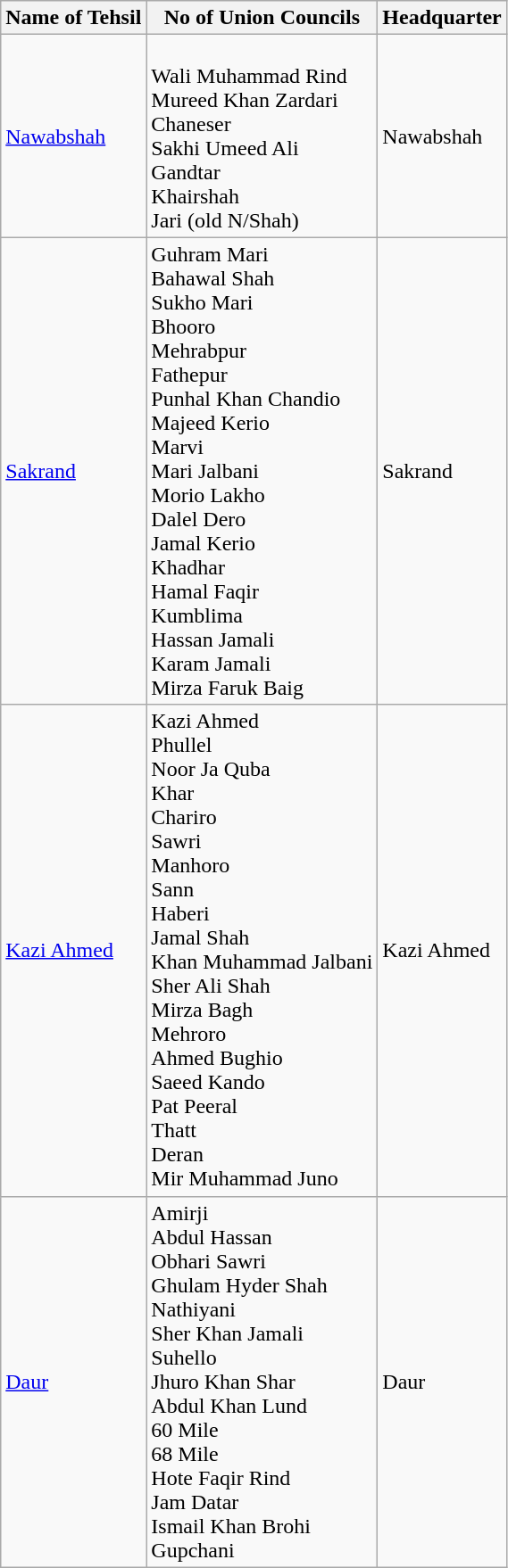<table class="wikitable sortable">
<tr>
<th>Name of Tehsil</th>
<th>No of Union Councils</th>
<th>Headquarter</th>
</tr>
<tr>
<td><a href='#'>Nawabshah</a></td>
<td><br>Wali Muhammad Rind<br>Mureed Khan Zardari<br>Chaneser<br>Sakhi Umeed Ali<br>Gandtar<br>Khairshah<br>Jari (old N/Shah)</td>
<td>Nawabshah</td>
</tr>
<tr>
<td><a href='#'>Sakrand</a></td>
<td>Guhram Mari<br>Bahawal Shah<br>Sukho Mari<br>Bhooro<br>Mehrabpur<br>Fathepur<br>Punhal Khan Chandio<br>Majeed Kerio<br>Marvi<br>Mari Jalbani<br>Morio Lakho<br>Dalel Dero<br>Jamal Kerio<br>Khadhar<br>Hamal Faqir<br>Kumblima<br>Hassan Jamali<br>Karam Jamali<br>Mirza Faruk Baig</td>
<td>Sakrand</td>
</tr>
<tr>
<td><a href='#'>Kazi Ahmed</a></td>
<td>Kazi Ahmed<br>Phullel<br>Noor Ja Quba<br>Khar<br>Chariro<br>Sawri<br>Manhoro<br>Sann<br>Haberi<br>Jamal Shah<br>Khan Muhammad Jalbani<br>Sher Ali Shah<br>Mirza Bagh<br>Mehroro<br>Ahmed Bughio<br>Saeed Kando<br>Pat Peeral<br>Thatt<br>Deran<br>Mir Muhammad Juno</td>
<td>Kazi Ahmed</td>
</tr>
<tr>
<td><a href='#'>Daur</a></td>
<td>Amirji<br>Abdul Hassan<br>Obhari Sawri<br>Ghulam Hyder Shah<br>Nathiyani<br>Sher Khan Jamali<br>Suhello<br>Jhuro Khan Shar<br>Abdul Khan Lund<br>60 Mile<br>68 Mile<br>Hote Faqir Rind<br>Jam Datar<br>Ismail Khan Brohi<br>Gupchani</td>
<td>Daur</td>
</tr>
</table>
